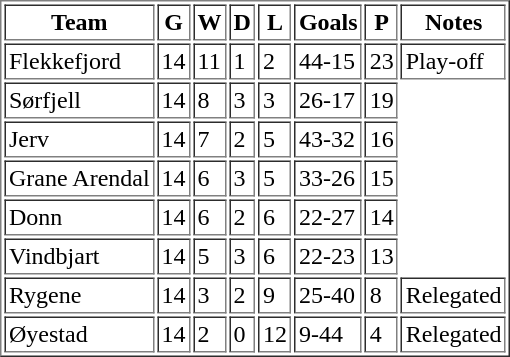<table border="1" cellpadding="2">
<tr>
<th>Team</th>
<th>G</th>
<th>W</th>
<th>D</th>
<th>L</th>
<th>Goals</th>
<th>P</th>
<th>Notes</th>
</tr>
<tr>
<td>Flekkefjord</td>
<td>14</td>
<td>11</td>
<td>1</td>
<td>2</td>
<td>44-15</td>
<td>23</td>
<td>Play-off</td>
</tr>
<tr>
<td>Sørfjell</td>
<td>14</td>
<td>8</td>
<td>3</td>
<td>3</td>
<td>26-17</td>
<td>19</td>
</tr>
<tr>
<td>Jerv</td>
<td>14</td>
<td>7</td>
<td>2</td>
<td>5</td>
<td>43-32</td>
<td>16</td>
</tr>
<tr>
<td>Grane Arendal</td>
<td>14</td>
<td>6</td>
<td>3</td>
<td>5</td>
<td>33-26</td>
<td>15</td>
</tr>
<tr>
<td>Donn</td>
<td>14</td>
<td>6</td>
<td>2</td>
<td>6</td>
<td>22-27</td>
<td>14</td>
</tr>
<tr>
<td>Vindbjart</td>
<td>14</td>
<td>5</td>
<td>3</td>
<td>6</td>
<td>22-23</td>
<td>13</td>
</tr>
<tr>
<td>Rygene</td>
<td>14</td>
<td>3</td>
<td>2</td>
<td>9</td>
<td>25-40</td>
<td>8</td>
<td>Relegated</td>
</tr>
<tr>
<td>Øyestad</td>
<td>14</td>
<td>2</td>
<td>0</td>
<td>12</td>
<td>9-44</td>
<td>4</td>
<td>Relegated</td>
</tr>
</table>
